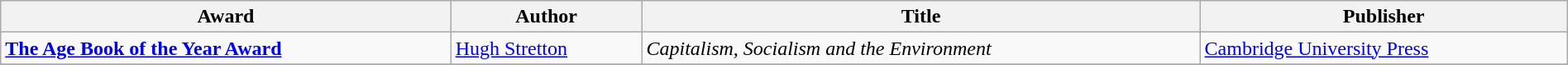<table class="wikitable" width=100%>
<tr>
<th>Award</th>
<th>Author</th>
<th>Title</th>
<th>Publisher</th>
</tr>
<tr>
<td><strong><a href='#'>The Age Book of the Year Award</a></strong></td>
<td><a href='#'>Hugh Stretton</a></td>
<td><em>Capitalism, Socialism and the Environment</em></td>
<td><a href='#'>Cambridge University Press</a></td>
</tr>
<tr>
</tr>
</table>
